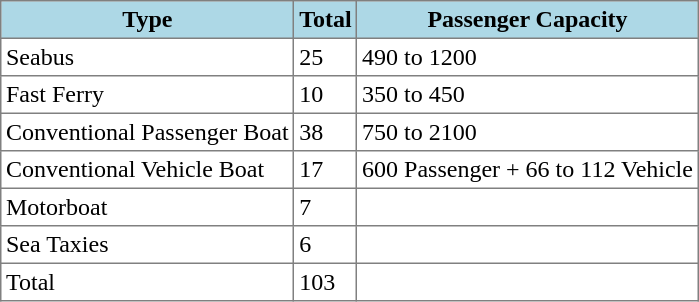<table class="toccolours" border="1" cellpadding="3" style="border-collapse:collapse">
<tr style="background:lightblue;">
<th>Type</th>
<th>Total</th>
<th>Passenger Capacity</th>
</tr>
<tr>
<td>Seabus</td>
<td>25</td>
<td>490 to 1200</td>
</tr>
<tr>
<td>Fast Ferry</td>
<td>10</td>
<td>350 to 450</td>
</tr>
<tr>
<td>Conventional Passenger Boat</td>
<td>38</td>
<td>750 to 2100</td>
</tr>
<tr>
<td>Conventional Vehicle Boat</td>
<td>17</td>
<td>600 Passenger + 66 to 112 Vehicle</td>
</tr>
<tr>
<td>Motorboat</td>
<td>7</td>
<td></td>
</tr>
<tr>
<td>Sea Taxies</td>
<td>6</td>
<td></td>
</tr>
<tr>
<td>Total</td>
<td>103</td>
<td></td>
</tr>
</table>
